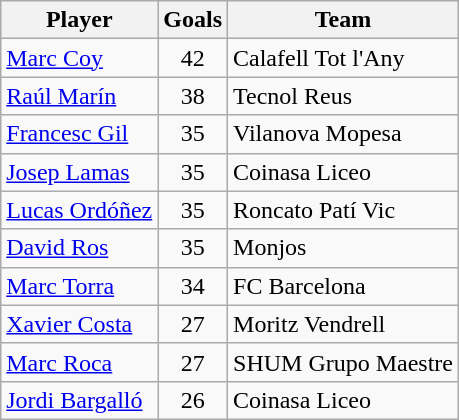<table class="wikitable">
<tr>
<th>Player</th>
<th>Goals</th>
<th>Team</th>
</tr>
<tr>
<td> <a href='#'>Marc Coy</a></td>
<td style="text-align:center;">42</td>
<td>Calafell Tot l'Any</td>
</tr>
<tr>
<td> <a href='#'>Raúl Marín</a></td>
<td style="text-align:center;">38</td>
<td>Tecnol Reus</td>
</tr>
<tr>
<td> <a href='#'>Francesc Gil</a></td>
<td style="text-align:center;">35</td>
<td>Vilanova Mopesa</td>
</tr>
<tr>
<td> <a href='#'>Josep Lamas</a></td>
<td style="text-align:center;">35</td>
<td>Coinasa Liceo</td>
</tr>
<tr>
<td> <a href='#'>Lucas Ordóñez</a></td>
<td style="text-align:center;">35</td>
<td>Roncato Patí Vic</td>
</tr>
<tr>
<td> <a href='#'>David Ros</a></td>
<td style="text-align:center;">35</td>
<td>Monjos</td>
</tr>
<tr>
<td> <a href='#'>Marc Torra</a></td>
<td style="text-align:center;">34</td>
<td>FC Barcelona</td>
</tr>
<tr>
<td> <a href='#'>Xavier Costa</a></td>
<td style="text-align:center;">27</td>
<td>Moritz Vendrell</td>
</tr>
<tr>
<td> <a href='#'>Marc Roca</a></td>
<td style="text-align:center;">27</td>
<td>SHUM Grupo Maestre</td>
</tr>
<tr>
<td> <a href='#'>Jordi Bargalló</a></td>
<td style="text-align:center;">26</td>
<td>Coinasa Liceo</td>
</tr>
</table>
